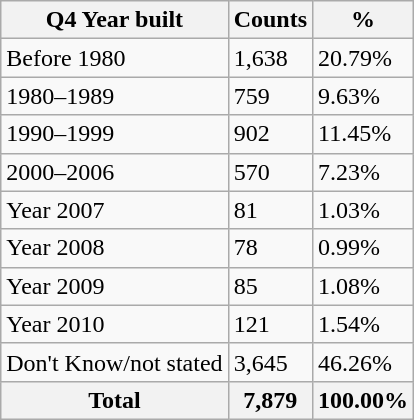<table class="wikitable sortable">
<tr>
<th>Q4 Year built</th>
<th>Counts</th>
<th>%</th>
</tr>
<tr>
<td>Before 1980</td>
<td>1,638</td>
<td>20.79%</td>
</tr>
<tr>
<td>1980–1989</td>
<td>759</td>
<td>9.63%</td>
</tr>
<tr>
<td>1990–1999</td>
<td>902</td>
<td>11.45%</td>
</tr>
<tr>
<td>2000–2006</td>
<td>570</td>
<td>7.23%</td>
</tr>
<tr>
<td>Year 2007</td>
<td>81</td>
<td>1.03%</td>
</tr>
<tr>
<td>Year 2008</td>
<td>78</td>
<td>0.99%</td>
</tr>
<tr>
<td>Year 2009</td>
<td>85</td>
<td>1.08%</td>
</tr>
<tr>
<td>Year 2010</td>
<td>121</td>
<td>1.54%</td>
</tr>
<tr>
<td>Don't Know/not stated</td>
<td>3,645</td>
<td>46.26%</td>
</tr>
<tr>
<th>Total</th>
<th>7,879</th>
<th>100.00%</th>
</tr>
</table>
